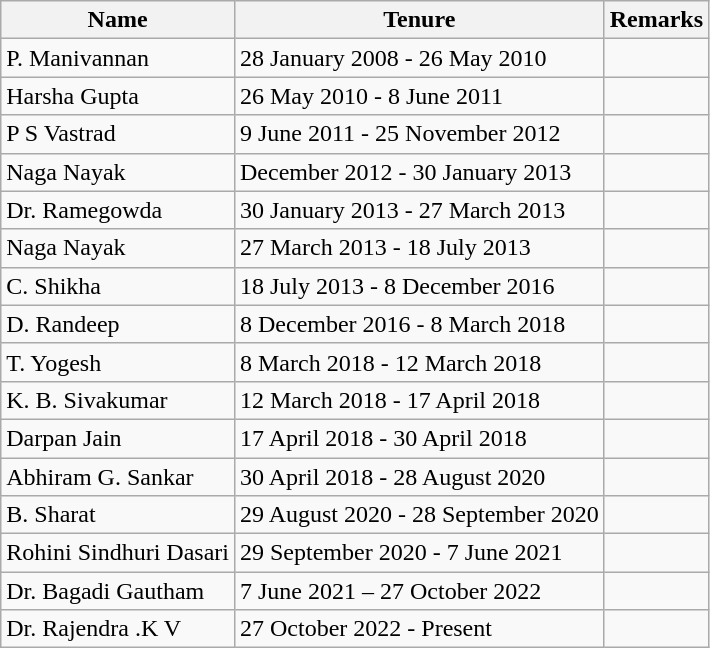<table class="wikitable">
<tr>
<th>Name</th>
<th>Tenure</th>
<th>Remarks</th>
</tr>
<tr>
<td>P. Manivannan</td>
<td>28 January 2008 - 26 May 2010</td>
<td></td>
</tr>
<tr>
<td>Harsha Gupta</td>
<td>26 May 2010 - 8 June 2011</td>
<td></td>
</tr>
<tr>
<td>P S Vastrad</td>
<td>9 June 2011 - 25 November 2012</td>
<td></td>
</tr>
<tr>
<td>Naga Nayak</td>
<td>December 2012 - 30 January 2013</td>
<td></td>
</tr>
<tr>
<td>Dr. Ramegowda</td>
<td>30 January 2013 - 27 March 2013</td>
<td></td>
</tr>
<tr>
<td>Naga Nayak</td>
<td>27 March 2013 - 18 July 2013</td>
<td></td>
</tr>
<tr>
<td>C. Shikha</td>
<td>18 July 2013 - 8 December 2016</td>
<td></td>
</tr>
<tr>
<td>D. Randeep</td>
<td>8 December 2016 - 8 March 2018</td>
<td></td>
</tr>
<tr>
<td>T. Yogesh</td>
<td>8 March 2018 - 12 March 2018</td>
<td></td>
</tr>
<tr>
<td>K. B. Sivakumar</td>
<td>12 March 2018 - 17 April 2018</td>
<td></td>
</tr>
<tr>
<td>Darpan Jain</td>
<td>17 April 2018 - 30 April 2018</td>
<td></td>
</tr>
<tr>
<td>Abhiram G. Sankar</td>
<td>30 April 2018 - 28 August 2020</td>
<td></td>
</tr>
<tr>
<td>B. Sharat</td>
<td>29 August 2020 - 28 September 2020</td>
<td></td>
</tr>
<tr>
<td>Rohini Sindhuri Dasari</td>
<td>29 September 2020 - 7 June 2021</td>
<td></td>
</tr>
<tr>
<td>Dr. Bagadi Gautham</td>
<td>7 June 2021 – 27 October 2022</td>
<td></td>
</tr>
<tr>
<td>Dr. Rajendra .K V</td>
<td>27 October 2022 - Present</td>
<td></td>
</tr>
</table>
